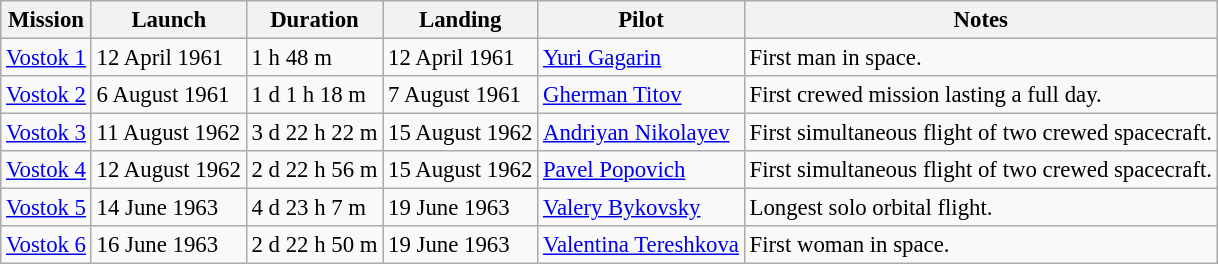<table class="wikitable" style="font-size: 95%">
<tr>
<th>Mission</th>
<th>Launch</th>
<th>Duration</th>
<th>Landing</th>
<th>Pilot</th>
<th>Notes</th>
</tr>
<tr>
<td><a href='#'>Vostok 1</a></td>
<td>12 April 1961</td>
<td>1 h 48 m</td>
<td>12 April 1961</td>
<td><a href='#'>Yuri Gagarin</a></td>
<td>First man in space.</td>
</tr>
<tr>
<td><a href='#'>Vostok 2</a></td>
<td>6 August 1961</td>
<td>1 d 1 h 18 m</td>
<td>7 August 1961</td>
<td><a href='#'>Gherman Titov</a></td>
<td>First crewed mission lasting a full day.</td>
</tr>
<tr>
<td><a href='#'>Vostok 3</a></td>
<td>11 August 1962</td>
<td>3 d 22 h 22 m</td>
<td>15 August 1962</td>
<td><a href='#'>Andriyan Nikolayev</a></td>
<td>First simultaneous flight of two crewed spacecraft.</td>
</tr>
<tr>
<td><a href='#'>Vostok 4</a></td>
<td>12 August 1962</td>
<td>2 d 22 h 56 m</td>
<td>15 August 1962</td>
<td><a href='#'>Pavel Popovich</a></td>
<td>First simultaneous flight of two crewed spacecraft.</td>
</tr>
<tr>
<td><a href='#'>Vostok 5</a></td>
<td>14 June 1963</td>
<td>4 d 23 h 7 m</td>
<td>19 June 1963</td>
<td><a href='#'>Valery Bykovsky</a></td>
<td>Longest solo orbital flight.</td>
</tr>
<tr>
<td><a href='#'>Vostok 6</a></td>
<td>16 June 1963</td>
<td>2 d 22 h 50 m</td>
<td>19 June 1963</td>
<td><a href='#'>Valentina Tereshkova</a></td>
<td>First woman in space.</td>
</tr>
</table>
